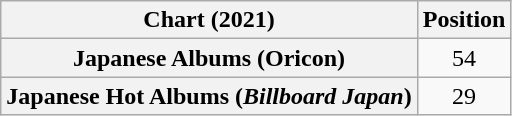<table class="wikitable sortable plainrowheaders" style="text-align:center">
<tr>
<th scope="col">Chart (2021)</th>
<th scope="col">Position</th>
</tr>
<tr>
<th scope="row">Japanese Albums (Oricon)</th>
<td>54</td>
</tr>
<tr>
<th scope="row">Japanese Hot Albums (<em>Billboard Japan</em>)</th>
<td>29</td>
</tr>
</table>
